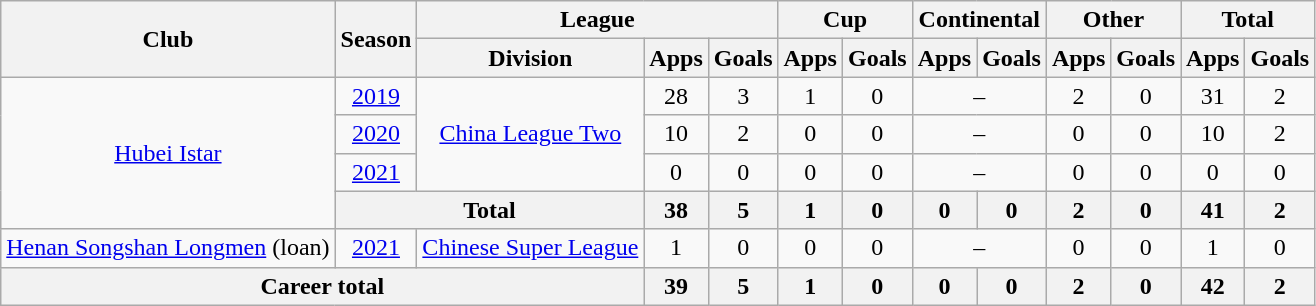<table class="wikitable" style="text-align: center">
<tr>
<th rowspan="2">Club</th>
<th rowspan="2">Season</th>
<th colspan="3">League</th>
<th colspan="2">Cup</th>
<th colspan="2">Continental</th>
<th colspan="2">Other</th>
<th colspan="2">Total</th>
</tr>
<tr>
<th>Division</th>
<th>Apps</th>
<th>Goals</th>
<th>Apps</th>
<th>Goals</th>
<th>Apps</th>
<th>Goals</th>
<th>Apps</th>
<th>Goals</th>
<th>Apps</th>
<th>Goals</th>
</tr>
<tr>
<td rowspan="4"><a href='#'>Hubei Istar</a></td>
<td><a href='#'>2019</a></td>
<td rowspan="3"><a href='#'>China League Two</a></td>
<td>28</td>
<td>3</td>
<td>1</td>
<td>0</td>
<td colspan="2">–</td>
<td>2</td>
<td>0</td>
<td>31</td>
<td>2</td>
</tr>
<tr>
<td><a href='#'>2020</a></td>
<td>10</td>
<td>2</td>
<td>0</td>
<td>0</td>
<td colspan="2">–</td>
<td>0</td>
<td>0</td>
<td>10</td>
<td>2</td>
</tr>
<tr>
<td><a href='#'>2021</a></td>
<td>0</td>
<td>0</td>
<td>0</td>
<td>0</td>
<td colspan="2">–</td>
<td>0</td>
<td>0</td>
<td>0</td>
<td>0</td>
</tr>
<tr>
<th colspan=2>Total</th>
<th>38</th>
<th>5</th>
<th>1</th>
<th>0</th>
<th>0</th>
<th>0</th>
<th>2</th>
<th>0</th>
<th>41</th>
<th>2</th>
</tr>
<tr>
<td><a href='#'>Henan Songshan Longmen</a> (loan)</td>
<td><a href='#'>2021</a></td>
<td><a href='#'>Chinese Super League</a></td>
<td>1</td>
<td>0</td>
<td>0</td>
<td>0</td>
<td colspan="2">–</td>
<td>0</td>
<td>0</td>
<td>1</td>
<td>0</td>
</tr>
<tr>
<th colspan=3>Career total</th>
<th>39</th>
<th>5</th>
<th>1</th>
<th>0</th>
<th>0</th>
<th>0</th>
<th>2</th>
<th>0</th>
<th>42</th>
<th>2</th>
</tr>
</table>
